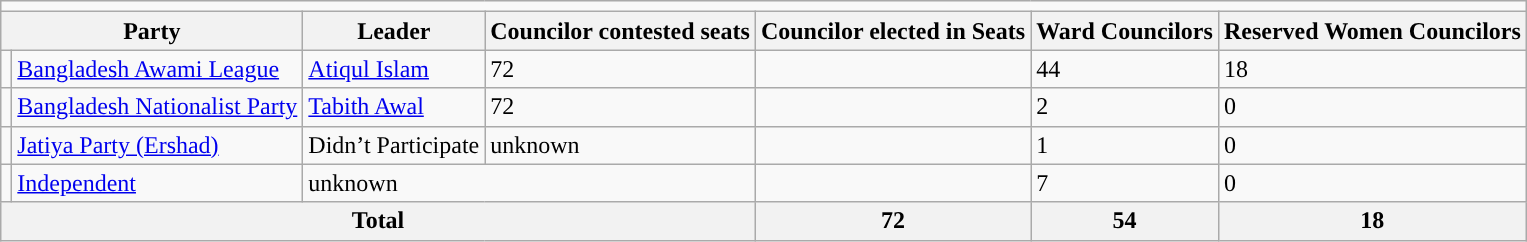<table class="wikitable">
<tr>
<td colspan="7"></td>
</tr>
<tr>
<th colspan="2">Party</th>
<th>Leader</th>
<th>Councilor contested seats</th>
<th>Councilor elected in Seats</th>
<th>Ward Councilors</th>
<th>Reserved Women Councilors</th>
</tr>
<tr>
<td></td>
<td><a href='#'>Bangladesh Awami League</a></td>
<td><a href='#'>Atiqul Islam</a></td>
<td>72</td>
<td></td>
<td>44</td>
<td>18</td>
</tr>
<tr>
<td></td>
<td><a href='#'>Bangladesh Nationalist Party</a></td>
<td><a href='#'>Tabith Awal</a></td>
<td>72</td>
<td></td>
<td>2</td>
<td>0</td>
</tr>
<tr>
<td></td>
<td><a href='#'>Jatiya Party (Ershad)</a></td>
<td>Didn’t Participate</td>
<td>unknown</td>
<td></td>
<td>1</td>
<td>0</td>
</tr>
<tr>
<td></td>
<td><a href='#'>Independent</a></td>
<td colspan="2">unknown</td>
<td></td>
<td>7</td>
<td>0</td>
</tr>
<tr>
<th colspan="4">Total</th>
<th>72</th>
<th>54</th>
<th>18</th>
</tr>
</table>
